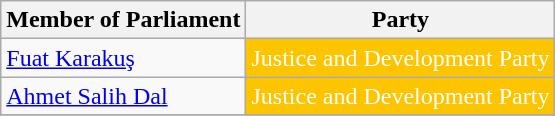<table class="wikitable">
<tr>
<th>Member of Parliament</th>
<th>Party</th>
</tr>
<tr>
<td><a href='#'>Fuat Karakuş</a></td>
<td style="background:#FDC400; color:white">Justice and Development Party</td>
</tr>
<tr>
<td><a href='#'>Ahmet Salih Dal</a></td>
<td style="background:#FDC400; color:white">Justice and Development Party</td>
</tr>
<tr>
</tr>
</table>
